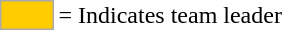<table>
<tr>
<td style="background:#fc0; border:1px solid #aaa; width:2em;"></td>
<td>= Indicates team leader</td>
</tr>
</table>
